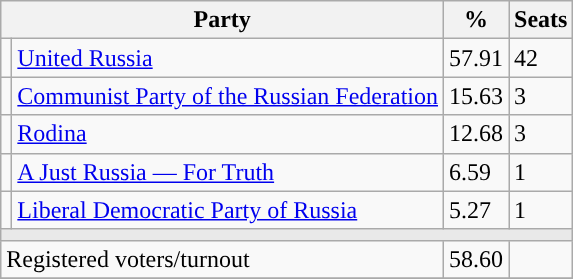<table class="wikitable">
<tr>
<th colspan=2>Party</th>
<th>%</th>
<th>Seats</th>
</tr>
<tr>
<td style="background:"></td>
<td><a href='#'>United Russia</a></td>
<td>57.91</td>
<td>42</td>
</tr>
<tr>
<td style="background:"></td>
<td><a href='#'>Communist Party of the Russian Federation</a></td>
<td>15.63</td>
<td>3</td>
</tr>
<tr>
<td style="background:"></td>
<td><a href='#'>Rodina</a></td>
<td>12.68</td>
<td>3</td>
</tr>
<tr>
<td style="background:"></td>
<td><a href='#'>A Just Russia — For Truth</a></td>
<td>6.59</td>
<td>1</td>
</tr>
<tr>
<td style="background:"></td>
<td><a href='#'>Liberal Democratic Party of Russia</a></td>
<td>5.27</td>
<td>1</td>
</tr>
<tr>
<td colspan=4 style="background:#E9E9E9;"></td>
</tr>
<tr>
<td align=left colspan=2>Registered voters/turnout</td>
<td>58.60</td>
<td></td>
</tr>
<tr>
</tr>
</table>
